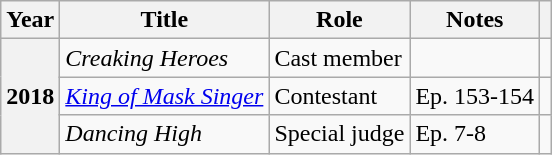<table class="wikitable plainrowheaders sortable">
<tr>
<th scope="col">Year</th>
<th scope="col">Title</th>
<th scope="col">Role</th>
<th scope="col">Notes</th>
<th scope="col" class="unsortable"></th>
</tr>
<tr>
<th scope="row" rowspan="3">2018</th>
<td><em>Creaking Heroes</em></td>
<td>Cast member</td>
<td></td>
<td style="text-align:center"></td>
</tr>
<tr>
<td><em><a href='#'>King of Mask Singer</a></em></td>
<td>Contestant</td>
<td>Ep. 153-154</td>
<td style="text-align:center"></td>
</tr>
<tr>
<td><em>Dancing High</em></td>
<td>Special judge</td>
<td>Ep. 7-8</td>
<td style="text-align:center"></td>
</tr>
</table>
